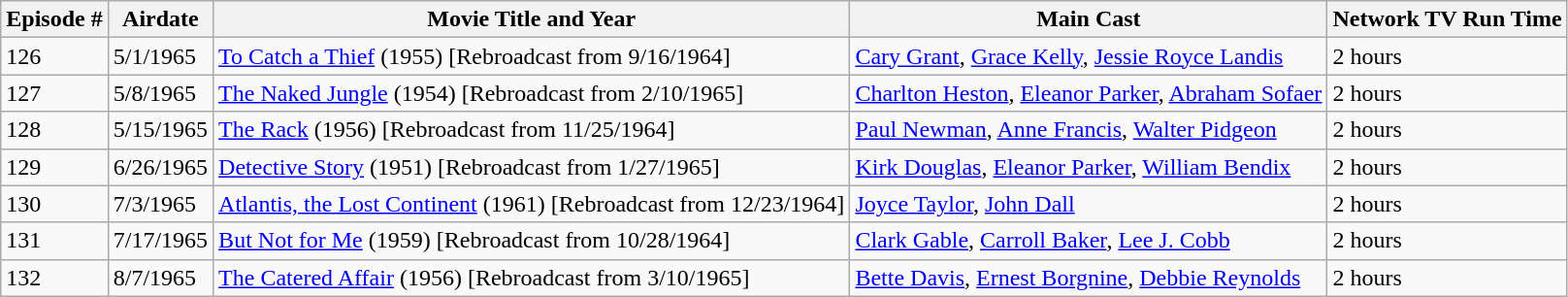<table class="wikitable">
<tr>
<th>Episode #</th>
<th>Airdate</th>
<th>Movie Title and Year</th>
<th>Main Cast</th>
<th>Network TV Run Time</th>
</tr>
<tr>
<td>126</td>
<td>5/1/1965</td>
<td><a href='#'>To Catch a Thief</a> (1955) [Rebroadcast from 9/16/1964]</td>
<td><a href='#'>Cary Grant</a>, <a href='#'>Grace Kelly</a>, <a href='#'>Jessie Royce Landis</a></td>
<td>2 hours</td>
</tr>
<tr>
<td>127</td>
<td>5/8/1965</td>
<td><a href='#'>The Naked Jungle</a> (1954) [Rebroadcast from 2/10/1965]</td>
<td><a href='#'>Charlton Heston</a>, <a href='#'>Eleanor Parker</a>, <a href='#'>Abraham Sofaer</a></td>
<td>2 hours</td>
</tr>
<tr>
<td>128</td>
<td>5/15/1965</td>
<td><a href='#'>The Rack</a> (1956) [Rebroadcast from 11/25/1964]</td>
<td><a href='#'>Paul Newman</a>, <a href='#'>Anne Francis</a>, <a href='#'>Walter Pidgeon</a></td>
<td>2 hours</td>
</tr>
<tr>
<td>129</td>
<td>6/26/1965</td>
<td><a href='#'>Detective Story</a> (1951) [Rebroadcast from 1/27/1965]</td>
<td><a href='#'>Kirk Douglas</a>, <a href='#'>Eleanor Parker</a>, <a href='#'>William Bendix</a></td>
<td>2 hours</td>
</tr>
<tr>
<td>130</td>
<td>7/3/1965</td>
<td><a href='#'>Atlantis, the Lost Continent</a> (1961) [Rebroadcast from 12/23/1964]</td>
<td><a href='#'>Joyce Taylor</a>, <a href='#'>John Dall</a></td>
<td>2 hours</td>
</tr>
<tr>
<td>131</td>
<td>7/17/1965</td>
<td><a href='#'>But Not for Me</a> (1959) [Rebroadcast from 10/28/1964]</td>
<td><a href='#'>Clark Gable</a>, <a href='#'>Carroll Baker</a>, <a href='#'>Lee J. Cobb</a></td>
<td>2 hours</td>
</tr>
<tr>
<td>132</td>
<td>8/7/1965</td>
<td><a href='#'>The Catered Affair</a> (1956) [Rebroadcast from 3/10/1965]</td>
<td><a href='#'>Bette Davis</a>, <a href='#'>Ernest Borgnine</a>, <a href='#'>Debbie Reynolds</a></td>
<td>2 hours</td>
</tr>
</table>
